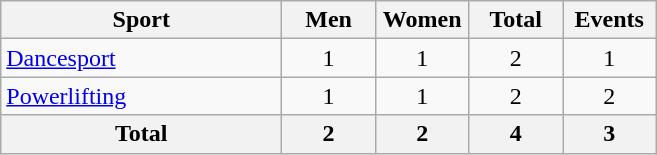<table class="wikitable sortable" style="text-align:center;">
<tr>
<th width=180>Sport</th>
<th width=55>Men</th>
<th width=55>Women</th>
<th width=55>Total</th>
<th width=55>Events</th>
</tr>
<tr>
<td align=left><a href='#'>Dancesport</a></td>
<td>1</td>
<td>1</td>
<td>2</td>
<td>1</td>
</tr>
<tr>
<td align=left><a href='#'>Powerlifting</a></td>
<td>1</td>
<td>1</td>
<td>2</td>
<td>2</td>
</tr>
<tr>
<th>Total</th>
<th>2</th>
<th>2</th>
<th>4</th>
<th>3</th>
</tr>
</table>
